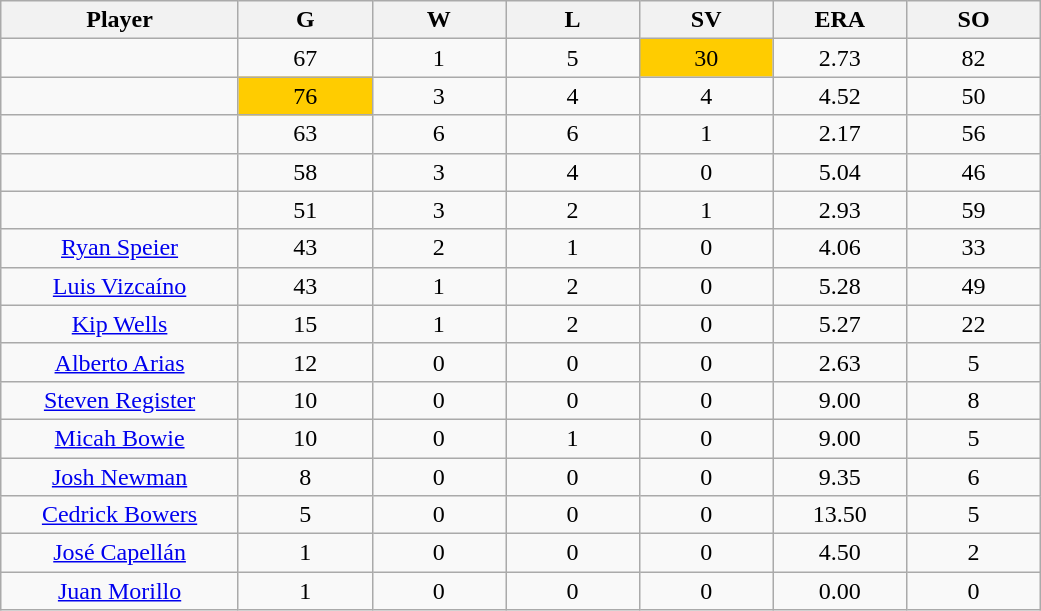<table class="wikitable sortable">
<tr>
<th bgcolor="#DDDDFF" width="16%">Player</th>
<th bgcolor="#DDDDFF" width="9%">G</th>
<th bgcolor="#DDDDFF" width="9%">W</th>
<th bgcolor="#DDDDFF" width="9%">L</th>
<th bgcolor="#DDDDFF" width="9%">SV</th>
<th bgcolor="#DDDDFF" width="9%">ERA</th>
<th bgcolor="#DDDDFF" width="9%">SO</th>
</tr>
<tr align="center">
<td></td>
<td>67</td>
<td>1</td>
<td>5</td>
<td bgcolor="#FFCC00">30</td>
<td>2.73</td>
<td>82</td>
</tr>
<tr align=center>
<td></td>
<td bgcolor="#FFCC00">76</td>
<td>3</td>
<td>4</td>
<td>4</td>
<td>4.52</td>
<td>50</td>
</tr>
<tr align="center">
<td></td>
<td>63</td>
<td>6</td>
<td>6</td>
<td>1</td>
<td>2.17</td>
<td>56</td>
</tr>
<tr align="center">
<td></td>
<td>58</td>
<td>3</td>
<td>4</td>
<td>0</td>
<td>5.04</td>
<td>46</td>
</tr>
<tr align="center">
<td></td>
<td>51</td>
<td>3</td>
<td>2</td>
<td>1</td>
<td>2.93</td>
<td>59</td>
</tr>
<tr align="center">
<td><a href='#'>Ryan Speier</a></td>
<td>43</td>
<td>2</td>
<td>1</td>
<td>0</td>
<td>4.06</td>
<td>33</td>
</tr>
<tr align=center>
<td><a href='#'>Luis Vizcaíno</a></td>
<td>43</td>
<td>1</td>
<td>2</td>
<td>0</td>
<td>5.28</td>
<td>49</td>
</tr>
<tr align=center>
<td><a href='#'>Kip Wells</a></td>
<td>15</td>
<td>1</td>
<td>2</td>
<td>0</td>
<td>5.27</td>
<td>22</td>
</tr>
<tr align=center>
<td><a href='#'>Alberto Arias</a></td>
<td>12</td>
<td>0</td>
<td>0</td>
<td>0</td>
<td>2.63</td>
<td>5</td>
</tr>
<tr align=center>
<td><a href='#'>Steven Register</a></td>
<td>10</td>
<td>0</td>
<td>0</td>
<td>0</td>
<td>9.00</td>
<td>8</td>
</tr>
<tr align=center>
<td><a href='#'>Micah Bowie</a></td>
<td>10</td>
<td>0</td>
<td>1</td>
<td>0</td>
<td>9.00</td>
<td>5</td>
</tr>
<tr align=center>
<td><a href='#'>Josh Newman</a></td>
<td>8</td>
<td>0</td>
<td>0</td>
<td>0</td>
<td>9.35</td>
<td>6</td>
</tr>
<tr align=center>
<td><a href='#'>Cedrick Bowers</a></td>
<td>5</td>
<td>0</td>
<td>0</td>
<td>0</td>
<td>13.50</td>
<td>5</td>
</tr>
<tr align=center>
<td><a href='#'>José Capellán</a></td>
<td>1</td>
<td>0</td>
<td>0</td>
<td>0</td>
<td>4.50</td>
<td>2</td>
</tr>
<tr align=center>
<td><a href='#'>Juan Morillo</a></td>
<td>1</td>
<td>0</td>
<td>0</td>
<td>0</td>
<td>0.00</td>
<td>0</td>
</tr>
</table>
